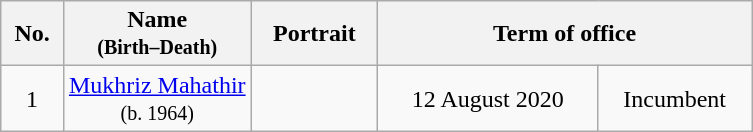<table class="wikitable" style="text-align:center">
<tr>
<th>No.</th>
<th width=25%>Name<br><small>(Birth–Death)</small></th>
<th>Portrait</th>
<th colspan="2">Term of office</th>
</tr>
<tr>
<td>1</td>
<td><a href='#'>Mukhriz Mahathir</a><br><small>(b. 1964)</small></td>
<td></td>
<td>12 August 2020</td>
<td>Incumbent</td>
</tr>
</table>
